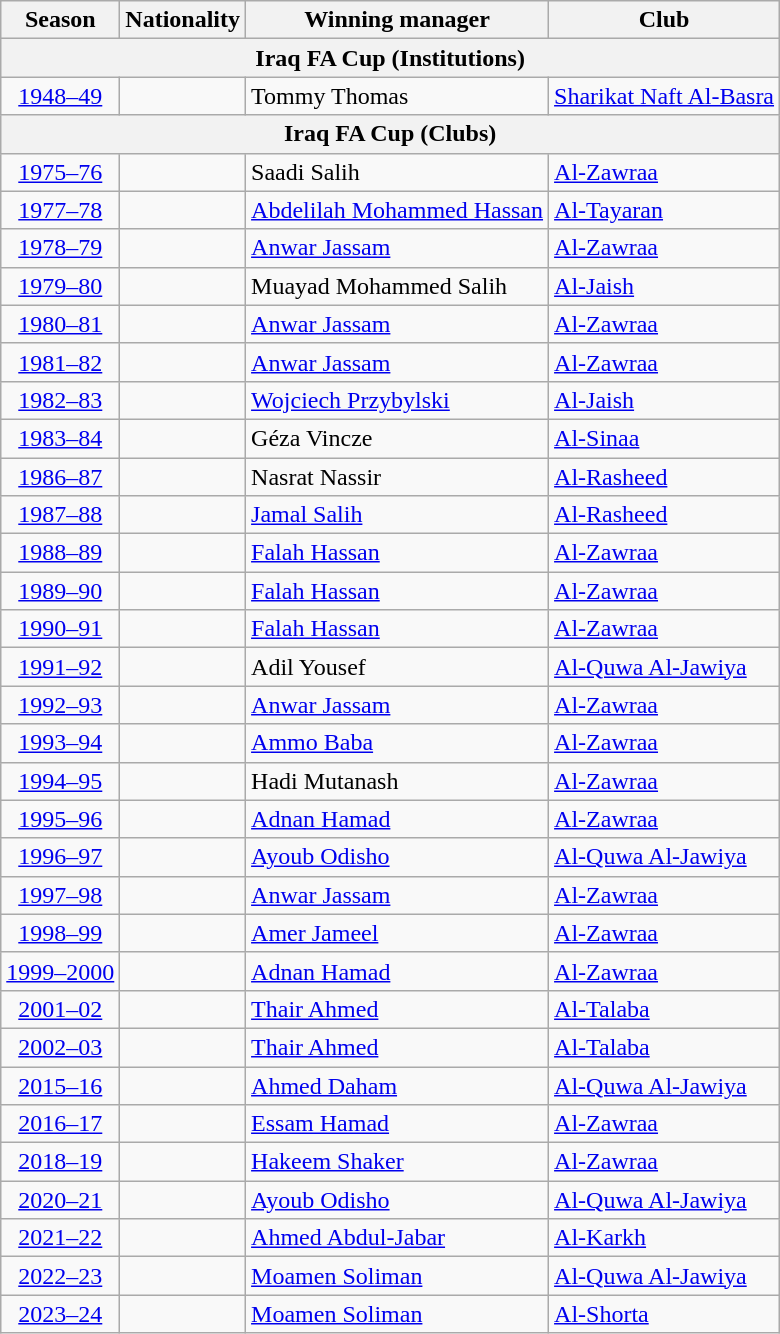<table class="sortable wikitable">
<tr>
<th>Season</th>
<th>Nationality</th>
<th>Winning manager</th>
<th>Club</th>
</tr>
<tr>
<th colspan=4>Iraq FA Cup (Institutions)</th>
</tr>
<tr>
<td align=center><a href='#'>1948–49</a></td>
<td></td>
<td>Tommy Thomas</td>
<td><a href='#'>Sharikat Naft Al-Basra</a></td>
</tr>
<tr>
<th colspan=4>Iraq FA Cup (Clubs)</th>
</tr>
<tr>
<td align=center><a href='#'>1975–76</a></td>
<td></td>
<td>Saadi Salih</td>
<td><a href='#'>Al-Zawraa</a></td>
</tr>
<tr>
<td align=center><a href='#'>1977–78</a></td>
<td></td>
<td><a href='#'>Abdelilah Mohammed Hassan</a></td>
<td><a href='#'>Al-Tayaran</a></td>
</tr>
<tr>
<td align=center><a href='#'>1978–79</a></td>
<td></td>
<td><a href='#'>Anwar Jassam</a></td>
<td><a href='#'>Al-Zawraa</a></td>
</tr>
<tr>
<td align=center><a href='#'>1979–80</a></td>
<td></td>
<td>Muayad Mohammed Salih</td>
<td><a href='#'>Al-Jaish</a></td>
</tr>
<tr>
<td align=center><a href='#'>1980–81</a></td>
<td></td>
<td><a href='#'>Anwar Jassam</a></td>
<td><a href='#'>Al-Zawraa</a></td>
</tr>
<tr>
<td align=center><a href='#'>1981–82</a></td>
<td></td>
<td><a href='#'>Anwar Jassam</a></td>
<td><a href='#'>Al-Zawraa</a></td>
</tr>
<tr>
<td align=center><a href='#'>1982–83</a></td>
<td></td>
<td><a href='#'>Wojciech Przybylski</a></td>
<td><a href='#'>Al-Jaish</a></td>
</tr>
<tr>
<td align=center><a href='#'>1983–84</a></td>
<td></td>
<td>Géza Vincze</td>
<td><a href='#'>Al-Sinaa</a></td>
</tr>
<tr>
<td align=center><a href='#'>1986–87</a></td>
<td></td>
<td>Nasrat Nassir</td>
<td><a href='#'>Al-Rasheed</a></td>
</tr>
<tr>
<td align=center><a href='#'>1987–88</a></td>
<td></td>
<td><a href='#'>Jamal Salih</a></td>
<td><a href='#'>Al-Rasheed</a></td>
</tr>
<tr>
<td align=center><a href='#'>1988–89</a></td>
<td></td>
<td><a href='#'>Falah Hassan</a></td>
<td><a href='#'>Al-Zawraa</a></td>
</tr>
<tr>
<td align=center><a href='#'>1989–90</a></td>
<td></td>
<td><a href='#'>Falah Hassan</a></td>
<td><a href='#'>Al-Zawraa</a></td>
</tr>
<tr>
<td align=center><a href='#'>1990–91</a></td>
<td></td>
<td><a href='#'>Falah Hassan</a></td>
<td><a href='#'>Al-Zawraa</a></td>
</tr>
<tr>
<td align=center><a href='#'>1991–92</a></td>
<td></td>
<td>Adil Yousef</td>
<td><a href='#'>Al-Quwa Al-Jawiya</a></td>
</tr>
<tr>
<td align=center><a href='#'>1992–93</a></td>
<td></td>
<td><a href='#'>Anwar Jassam</a></td>
<td><a href='#'>Al-Zawraa</a></td>
</tr>
<tr>
<td align=center><a href='#'>1993–94</a></td>
<td></td>
<td><a href='#'>Ammo Baba</a></td>
<td><a href='#'>Al-Zawraa</a></td>
</tr>
<tr>
<td align=center><a href='#'>1994–95</a></td>
<td></td>
<td>Hadi Mutanash</td>
<td><a href='#'>Al-Zawraa</a></td>
</tr>
<tr>
<td align=center><a href='#'>1995–96</a></td>
<td></td>
<td><a href='#'>Adnan Hamad</a></td>
<td><a href='#'>Al-Zawraa</a></td>
</tr>
<tr>
<td align=center><a href='#'>1996–97</a></td>
<td></td>
<td><a href='#'>Ayoub Odisho</a></td>
<td><a href='#'>Al-Quwa Al-Jawiya</a></td>
</tr>
<tr>
<td align=center><a href='#'>1997–98</a></td>
<td></td>
<td><a href='#'>Anwar Jassam</a></td>
<td><a href='#'>Al-Zawraa</a></td>
</tr>
<tr>
<td align=center><a href='#'>1998–99</a></td>
<td></td>
<td><a href='#'>Amer Jameel</a></td>
<td><a href='#'>Al-Zawraa</a></td>
</tr>
<tr>
<td align=center><a href='#'>1999–2000</a></td>
<td></td>
<td><a href='#'>Adnan Hamad</a></td>
<td><a href='#'>Al-Zawraa</a></td>
</tr>
<tr>
<td align=center><a href='#'>2001–02</a></td>
<td></td>
<td><a href='#'>Thair Ahmed</a></td>
<td><a href='#'>Al-Talaba</a></td>
</tr>
<tr>
<td align=center><a href='#'>2002–03</a></td>
<td></td>
<td><a href='#'>Thair Ahmed</a></td>
<td><a href='#'>Al-Talaba</a></td>
</tr>
<tr>
<td align=center><a href='#'>2015–16</a></td>
<td></td>
<td><a href='#'>Ahmed Daham</a></td>
<td><a href='#'>Al-Quwa Al-Jawiya</a></td>
</tr>
<tr>
<td align=center><a href='#'>2016–17</a></td>
<td></td>
<td><a href='#'>Essam Hamad</a></td>
<td><a href='#'>Al-Zawraa</a></td>
</tr>
<tr>
<td align=center><a href='#'>2018–19</a></td>
<td></td>
<td><a href='#'>Hakeem Shaker</a></td>
<td><a href='#'>Al-Zawraa</a></td>
</tr>
<tr>
<td align=center><a href='#'>2020–21</a></td>
<td></td>
<td><a href='#'>Ayoub Odisho</a></td>
<td><a href='#'>Al-Quwa Al-Jawiya</a></td>
</tr>
<tr>
<td align=center><a href='#'>2021–22</a></td>
<td></td>
<td><a href='#'>Ahmed Abdul-Jabar</a></td>
<td><a href='#'>Al-Karkh</a></td>
</tr>
<tr>
<td align=center><a href='#'>2022–23</a></td>
<td></td>
<td><a href='#'>Moamen Soliman</a></td>
<td><a href='#'>Al-Quwa Al-Jawiya</a></td>
</tr>
<tr>
<td align=center><a href='#'>2023–24</a></td>
<td></td>
<td><a href='#'>Moamen Soliman</a></td>
<td><a href='#'>Al-Shorta</a></td>
</tr>
</table>
